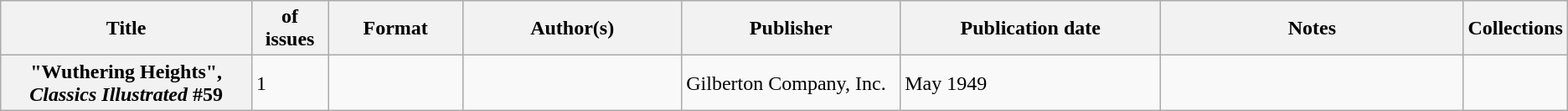<table class="wikitable">
<tr>
<th>Title</th>
<th style="width:40pt"> of issues</th>
<th style="width:75pt">Format</th>
<th style="width:125pt">Author(s)</th>
<th style="width:125pt">Publisher</th>
<th style="width:150pt">Publication date</th>
<th style="width:175pt">Notes</th>
<th>Collections</th>
</tr>
<tr>
<th>"Wuthering Heights", <em>Classics Illustrated</em> #59</th>
<td>1</td>
<td></td>
<td></td>
<td>Gilberton Company, Inc.</td>
<td>May 1949</td>
<td></td>
<td></td>
</tr>
</table>
